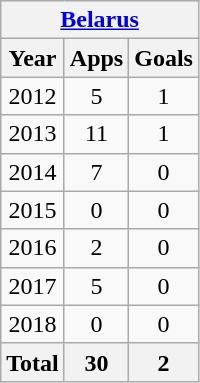<table class="wikitable" style="text-align:center">
<tr>
<th colspan=3><a href='#'>Belarus</a></th>
</tr>
<tr>
<th>Year</th>
<th>Apps</th>
<th>Goals</th>
</tr>
<tr>
<td>2012</td>
<td>5</td>
<td>1</td>
</tr>
<tr>
<td>2013</td>
<td>11</td>
<td>1</td>
</tr>
<tr>
<td>2014</td>
<td>7</td>
<td>0</td>
</tr>
<tr>
<td>2015</td>
<td>0</td>
<td>0</td>
</tr>
<tr>
<td>2016</td>
<td>2</td>
<td>0</td>
</tr>
<tr>
<td>2017</td>
<td>5</td>
<td>0</td>
</tr>
<tr>
<td>2018</td>
<td>0</td>
<td>0</td>
</tr>
<tr>
<th>Total</th>
<th>30</th>
<th>2</th>
</tr>
</table>
